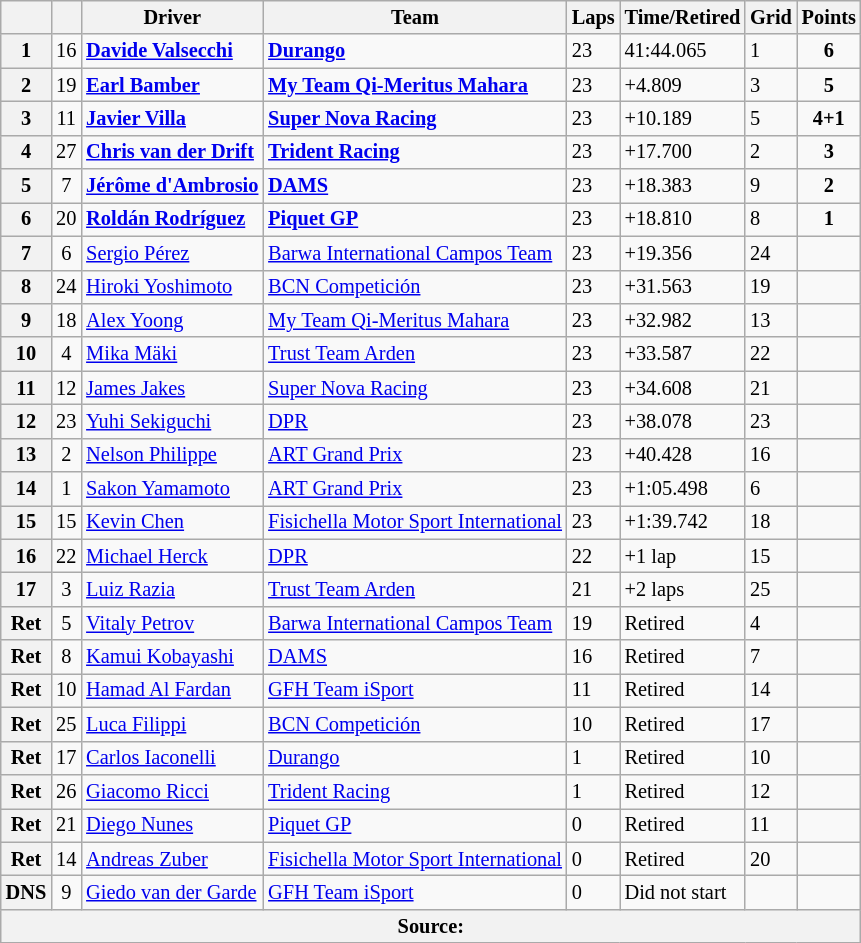<table class="wikitable" style="font-size: 85%">
<tr>
<th></th>
<th></th>
<th>Driver</th>
<th>Team</th>
<th>Laps</th>
<th>Time/Retired</th>
<th>Grid</th>
<th>Points</th>
</tr>
<tr>
<th>1</th>
<td align="center">16</td>
<td> <strong><a href='#'>Davide Valsecchi</a></strong></td>
<td><strong><a href='#'>Durango</a></strong></td>
<td>23</td>
<td>41:44.065</td>
<td>1</td>
<td align="center"><strong>6</strong></td>
</tr>
<tr>
<th>2</th>
<td align="center">19</td>
<td> <strong><a href='#'>Earl Bamber</a></strong></td>
<td><strong><a href='#'>My Team Qi-Meritus Mahara</a></strong></td>
<td>23</td>
<td>+4.809</td>
<td>3</td>
<td align="center"><strong>5</strong></td>
</tr>
<tr>
<th>3</th>
<td align="center">11</td>
<td> <strong><a href='#'>Javier Villa</a></strong></td>
<td><strong><a href='#'>Super Nova Racing</a></strong></td>
<td>23</td>
<td>+10.189</td>
<td>5</td>
<td align="center"><strong>4+1</strong></td>
</tr>
<tr>
<th>4</th>
<td align="center">27</td>
<td> <strong><a href='#'>Chris van der Drift</a></strong></td>
<td><strong><a href='#'>Trident Racing</a></strong></td>
<td>23</td>
<td>+17.700</td>
<td>2</td>
<td align="center"><strong>3</strong></td>
</tr>
<tr>
<th>5</th>
<td align="center">7</td>
<td> <strong><a href='#'>Jérôme d'Ambrosio</a></strong></td>
<td><strong><a href='#'>DAMS</a></strong></td>
<td>23</td>
<td>+18.383</td>
<td>9</td>
<td align="center"><strong>2</strong></td>
</tr>
<tr>
<th>6</th>
<td align="center">20</td>
<td> <strong><a href='#'>Roldán Rodríguez</a></strong></td>
<td><strong><a href='#'>Piquet GP</a></strong></td>
<td>23</td>
<td>+18.810</td>
<td>8</td>
<td align="center"><strong>1</strong></td>
</tr>
<tr>
<th>7</th>
<td align="center">6</td>
<td> <a href='#'>Sergio Pérez</a></td>
<td><a href='#'>Barwa International Campos Team</a></td>
<td>23</td>
<td>+19.356</td>
<td>24</td>
<td></td>
</tr>
<tr>
<th>8</th>
<td align="center">24</td>
<td> <a href='#'>Hiroki Yoshimoto</a></td>
<td><a href='#'>BCN Competición</a></td>
<td>23</td>
<td>+31.563</td>
<td>19</td>
<td></td>
</tr>
<tr>
<th>9</th>
<td align="center">18</td>
<td> <a href='#'>Alex Yoong</a></td>
<td><a href='#'>My Team Qi-Meritus Mahara</a></td>
<td>23</td>
<td>+32.982</td>
<td>13</td>
<td></td>
</tr>
<tr>
<th>10</th>
<td align="center">4</td>
<td> <a href='#'>Mika Mäki</a></td>
<td><a href='#'>Trust Team Arden</a></td>
<td>23</td>
<td>+33.587</td>
<td>22</td>
<td></td>
</tr>
<tr>
<th>11</th>
<td align="center">12</td>
<td> <a href='#'>James Jakes</a></td>
<td><a href='#'>Super Nova Racing</a></td>
<td>23</td>
<td>+34.608</td>
<td>21</td>
<td></td>
</tr>
<tr>
<th>12</th>
<td align="center">23</td>
<td> <a href='#'>Yuhi Sekiguchi</a></td>
<td><a href='#'>DPR</a></td>
<td>23</td>
<td>+38.078</td>
<td>23</td>
<td></td>
</tr>
<tr>
<th>13</th>
<td align="center">2</td>
<td> <a href='#'>Nelson Philippe</a></td>
<td><a href='#'>ART Grand Prix</a></td>
<td>23</td>
<td>+40.428</td>
<td>16</td>
<td></td>
</tr>
<tr>
<th>14</th>
<td align="center">1</td>
<td> <a href='#'>Sakon Yamamoto</a></td>
<td><a href='#'>ART Grand Prix</a></td>
<td>23</td>
<td>+1:05.498</td>
<td>6</td>
<td></td>
</tr>
<tr>
<th>15</th>
<td align="center">15</td>
<td> <a href='#'>Kevin Chen</a></td>
<td><a href='#'>Fisichella Motor Sport International</a></td>
<td>23</td>
<td>+1:39.742</td>
<td>18</td>
<td></td>
</tr>
<tr>
<th>16</th>
<td align="center">22</td>
<td> <a href='#'>Michael Herck</a></td>
<td><a href='#'>DPR</a></td>
<td>22</td>
<td>+1 lap</td>
<td>15</td>
<td></td>
</tr>
<tr>
<th>17</th>
<td align="center">3</td>
<td> <a href='#'>Luiz Razia</a></td>
<td><a href='#'>Trust Team Arden</a></td>
<td>21</td>
<td>+2 laps</td>
<td>25</td>
<td></td>
</tr>
<tr>
<th>Ret</th>
<td align="center">5</td>
<td> <a href='#'>Vitaly Petrov</a></td>
<td><a href='#'>Barwa International Campos Team</a></td>
<td>19</td>
<td>Retired</td>
<td>4</td>
<td></td>
</tr>
<tr>
<th>Ret</th>
<td align="center">8</td>
<td> <a href='#'>Kamui Kobayashi</a></td>
<td><a href='#'>DAMS</a></td>
<td>16</td>
<td>Retired</td>
<td>7</td>
<td></td>
</tr>
<tr>
<th>Ret</th>
<td align="center">10</td>
<td> <a href='#'>Hamad Al Fardan</a></td>
<td><a href='#'>GFH Team iSport</a></td>
<td>11</td>
<td>Retired</td>
<td>14</td>
<td></td>
</tr>
<tr>
<th>Ret</th>
<td align="center">25</td>
<td> <a href='#'>Luca Filippi</a></td>
<td><a href='#'>BCN Competición</a></td>
<td>10</td>
<td>Retired</td>
<td>17</td>
<td></td>
</tr>
<tr>
<th>Ret</th>
<td align="center">17</td>
<td> <a href='#'>Carlos Iaconelli</a></td>
<td><a href='#'>Durango</a></td>
<td>1</td>
<td>Retired</td>
<td>10</td>
<td></td>
</tr>
<tr>
<th>Ret</th>
<td align="center">26</td>
<td> <a href='#'>Giacomo Ricci</a></td>
<td><a href='#'>Trident Racing</a></td>
<td>1</td>
<td>Retired</td>
<td>12</td>
<td></td>
</tr>
<tr>
<th>Ret</th>
<td align="center">21</td>
<td> <a href='#'>Diego Nunes</a></td>
<td><a href='#'>Piquet GP</a></td>
<td>0</td>
<td>Retired</td>
<td>11</td>
<td></td>
</tr>
<tr>
<th>Ret</th>
<td align="center">14</td>
<td> <a href='#'>Andreas Zuber</a></td>
<td><a href='#'>Fisichella Motor Sport International</a></td>
<td>0</td>
<td>Retired</td>
<td>20</td>
<td></td>
</tr>
<tr>
<th>DNS</th>
<td align="center">9</td>
<td> <a href='#'>Giedo van der Garde</a></td>
<td><a href='#'>GFH Team iSport</a></td>
<td>0</td>
<td>Did not start</td>
<td></td>
<td></td>
</tr>
<tr>
<th colspan="8">Source:</th>
</tr>
</table>
